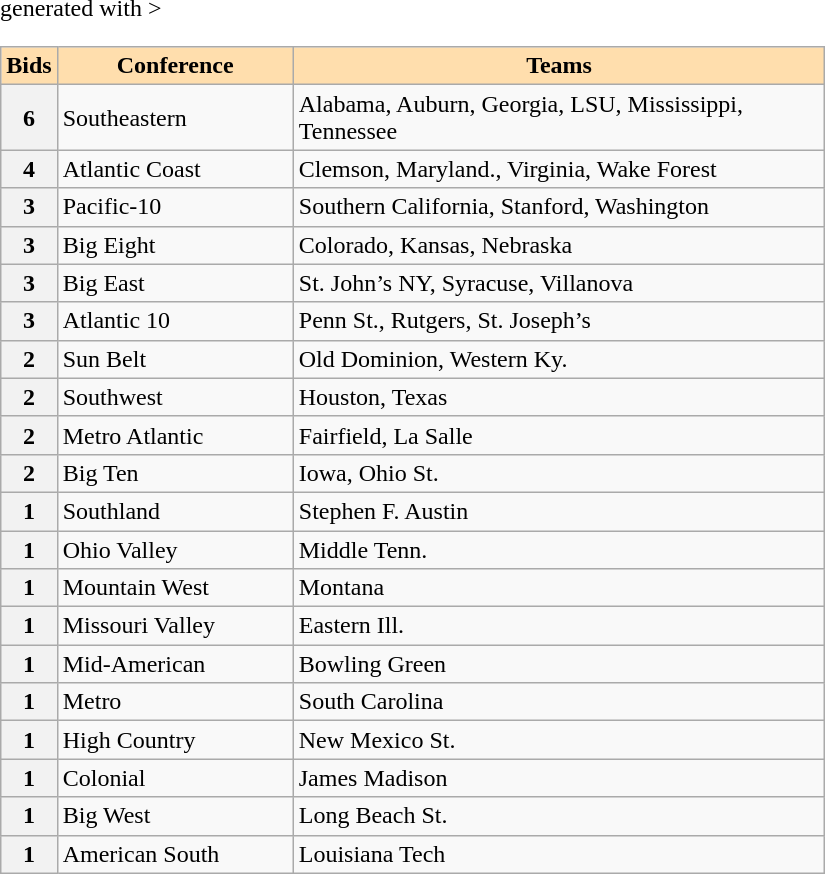<table class="wikitable plainrowheaders sortable" <hiddentext>generated with >
<tr>
<th scope="col" width="15" style="background-color:#FFdead;" align="center">Bids</th>
<th scope="col" width="150" style="background-color:#FFdead;" align="center">Conference</th>
<th scope="col" width="347" style="background-color:#FFdead;" align="center">Teams</th>
</tr>
<tr>
<th scope="row">6</th>
<td>Southeastern</td>
<td>Alabama, Auburn, Georgia, LSU, Mississippi, Tennessee</td>
</tr>
<tr>
<th scope="row">4</th>
<td>Atlantic Coast</td>
<td>Clemson, Maryland., Virginia, Wake Forest</td>
</tr>
<tr>
<th scope="row">3</th>
<td>Pacific-10</td>
<td>Southern California, Stanford, Washington</td>
</tr>
<tr>
<th scope="row">3</th>
<td>Big Eight</td>
<td>Colorado, Kansas, Nebraska</td>
</tr>
<tr>
<th scope="row">3</th>
<td>Big East</td>
<td>St. John’s NY, Syracuse, Villanova</td>
</tr>
<tr>
<th scope="row">3</th>
<td>Atlantic 10</td>
<td>Penn St., Rutgers, St. Joseph’s</td>
</tr>
<tr>
<th scope="row">2</th>
<td>Sun Belt</td>
<td>Old Dominion, Western Ky.</td>
</tr>
<tr>
<th scope="row">2</th>
<td>Southwest</td>
<td>Houston, Texas</td>
</tr>
<tr>
<th scope="row">2</th>
<td>Metro Atlantic</td>
<td>Fairfield, La Salle</td>
</tr>
<tr>
<th scope="row">2</th>
<td>Big Ten</td>
<td>Iowa, Ohio St.</td>
</tr>
<tr>
<th scope="row">1</th>
<td>Southland</td>
<td>Stephen F. Austin</td>
</tr>
<tr>
<th scope="row">1</th>
<td>Ohio Valley</td>
<td>Middle Tenn.</td>
</tr>
<tr>
<th scope="row">1</th>
<td>Mountain West</td>
<td>Montana</td>
</tr>
<tr>
<th scope="row">1</th>
<td>Missouri Valley</td>
<td>Eastern Ill.</td>
</tr>
<tr>
<th scope="row">1</th>
<td>Mid-American</td>
<td>Bowling Green</td>
</tr>
<tr>
<th scope="row">1</th>
<td>Metro</td>
<td>South Carolina</td>
</tr>
<tr>
<th scope="row">1</th>
<td>High Country</td>
<td>New Mexico St.</td>
</tr>
<tr>
<th scope="row">1</th>
<td>Colonial</td>
<td>James Madison</td>
</tr>
<tr>
<th scope="row">1</th>
<td>Big West</td>
<td>Long Beach St.</td>
</tr>
<tr>
<th scope="row">1</th>
<td>American South</td>
<td>Louisiana Tech</td>
</tr>
</table>
